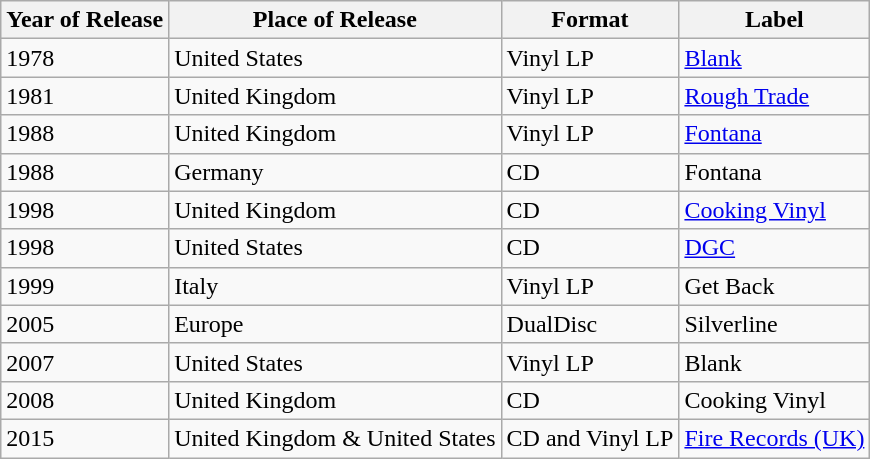<table class="wikitable">
<tr>
<th>Year of Release</th>
<th>Place of Release</th>
<th>Format</th>
<th>Label</th>
</tr>
<tr>
<td>1978</td>
<td>United States</td>
<td>Vinyl LP</td>
<td><a href='#'>Blank</a></td>
</tr>
<tr>
<td>1981</td>
<td>United Kingdom</td>
<td>Vinyl LP</td>
<td><a href='#'>Rough Trade</a></td>
</tr>
<tr>
<td>1988</td>
<td>United Kingdom</td>
<td>Vinyl LP</td>
<td><a href='#'>Fontana</a></td>
</tr>
<tr>
<td>1988</td>
<td>Germany</td>
<td>CD</td>
<td>Fontana</td>
</tr>
<tr>
<td>1998</td>
<td>United Kingdom</td>
<td>CD</td>
<td><a href='#'>Cooking Vinyl</a></td>
</tr>
<tr>
<td>1998</td>
<td>United States</td>
<td>CD</td>
<td><a href='#'>DGC</a></td>
</tr>
<tr>
<td>1999</td>
<td>Italy</td>
<td>Vinyl LP</td>
<td>Get Back</td>
</tr>
<tr>
<td>2005</td>
<td>Europe</td>
<td>DualDisc</td>
<td>Silverline</td>
</tr>
<tr>
<td>2007</td>
<td>United States</td>
<td>Vinyl LP</td>
<td>Blank</td>
</tr>
<tr>
<td>2008</td>
<td>United Kingdom</td>
<td>CD</td>
<td>Cooking Vinyl</td>
</tr>
<tr>
<td>2015</td>
<td>United Kingdom & United States</td>
<td>CD and Vinyl LP</td>
<td><a href='#'>Fire Records (UK)</a></td>
</tr>
</table>
